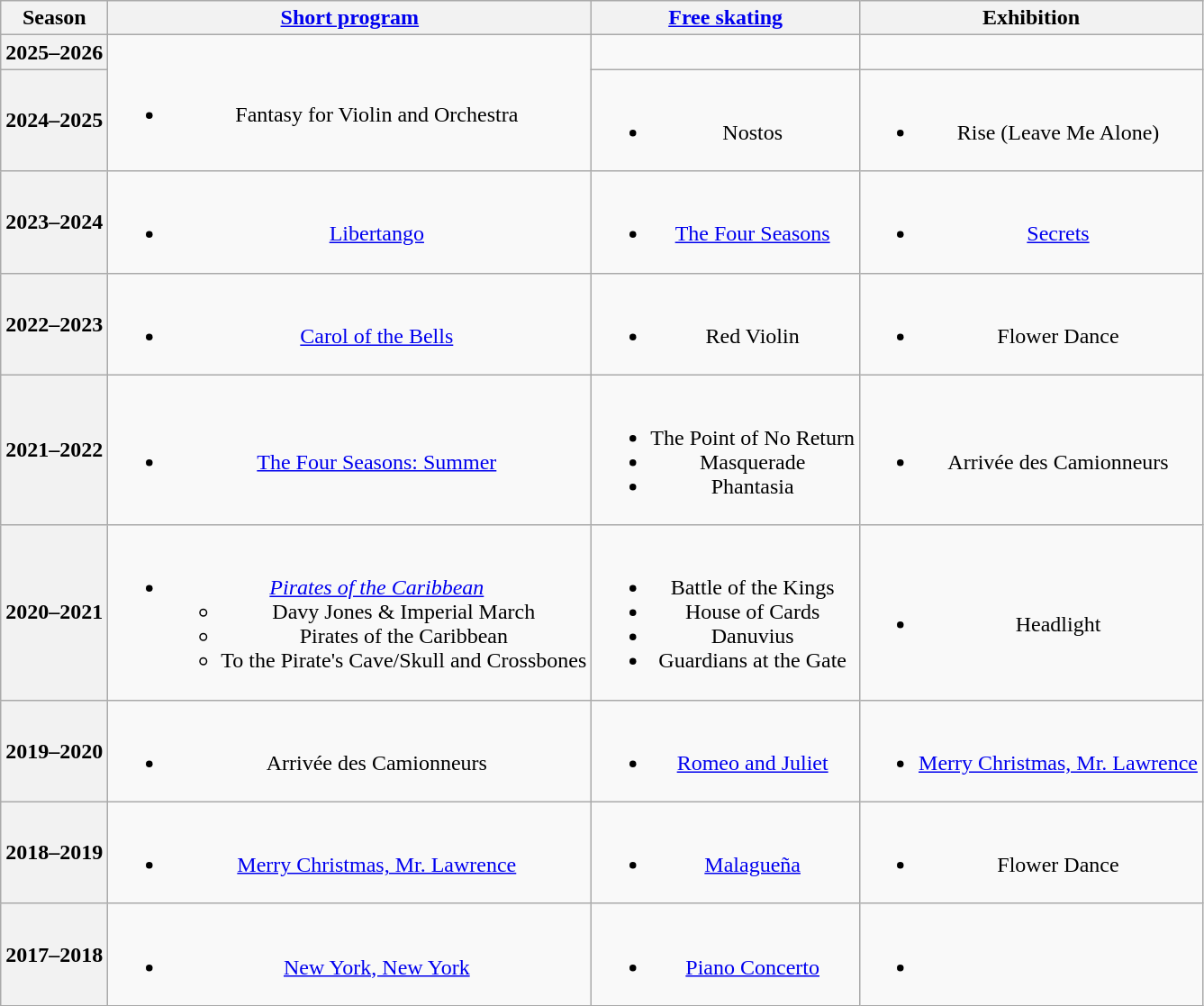<table class=wikitable style=text-align:center>
<tr>
<th>Season</th>
<th><a href='#'>Short program</a></th>
<th><a href='#'>Free skating</a></th>
<th>Exhibition</th>
</tr>
<tr>
<th>2025–2026 <br> </th>
<td rowspan=2><br><ul><li>Fantasy for Violin and Orchestra <br></li></ul></td>
<td></td>
<td></td>
</tr>
<tr>
<th>2024–2025 <br> </th>
<td><br><ul><li>Nostos <br> </li></ul></td>
<td><br><ul><li>Rise (Leave Me Alone) <br></li></ul></td>
</tr>
<tr>
<th>2023–2024<br></th>
<td><br><ul><li><a href='#'>Libertango</a> <br></li></ul></td>
<td><br><ul><li><a href='#'>The Four Seasons</a> <br> </li></ul></td>
<td><br><ul><li><a href='#'>Secrets</a> <br></li></ul></td>
</tr>
<tr>
<th>2022–2023<br></th>
<td><br><ul><li><a href='#'>Carol of the Bells</a><br></li></ul></td>
<td><br><ul><li>Red Violin<br></li></ul></td>
<td><br><ul><li>Flower Dance<br></li></ul></td>
</tr>
<tr>
<th>2021–2022 <br></th>
<td><br><ul><li><a href='#'>The Four Seasons: Summer</a> <br></li></ul></td>
<td><br><ul><li>The Point of No Return</li><li>Masquerade<br></li><li>Phantasia<br></li></ul></td>
<td><br><ul><li>Arrivée des Camionneurs<br></li></ul></td>
</tr>
<tr>
<th>2020–2021<br></th>
<td><br><ul><li><em><a href='#'>Pirates of the Caribbean</a></em><ul><li>Davy Jones & Imperial March <br></li><li>Pirates of the Caribbean <br></li><li>To the Pirate's Cave/Skull and Crossbones <br></li></ul></li></ul></td>
<td><br><ul><li>Battle of the Kings</li><li>House of Cards</li><li>Danuvius</li><li>Guardians at the Gate <br></li></ul></td>
<td><br><ul><li>Headlight <br> </li></ul></td>
</tr>
<tr>
<th>2019–2020 <br></th>
<td><br><ul><li>Arrivée des Camionneurs<br></li></ul></td>
<td><br><ul><li><a href='#'>Romeo and Juliet</a> <br></li></ul></td>
<td><br><ul><li><a href='#'>Merry Christmas, Mr. Lawrence</a> </li></ul></td>
</tr>
<tr>
<th>2018–2019 <br></th>
<td><br><ul><li><a href='#'>Merry Christmas, Mr. Lawrence</a> <br></li></ul></td>
<td><br><ul><li><a href='#'>Malagueña</a><br></li></ul></td>
<td><br><ul><li>Flower Dance <br></li></ul></td>
</tr>
<tr>
<th>2017–2018 <br></th>
<td><br><ul><li><a href='#'>New York, New York</a> <br></li></ul></td>
<td><br><ul><li><a href='#'>Piano Concerto</a> <br></li></ul></td>
<td><br><ul><li></li></ul></td>
</tr>
</table>
